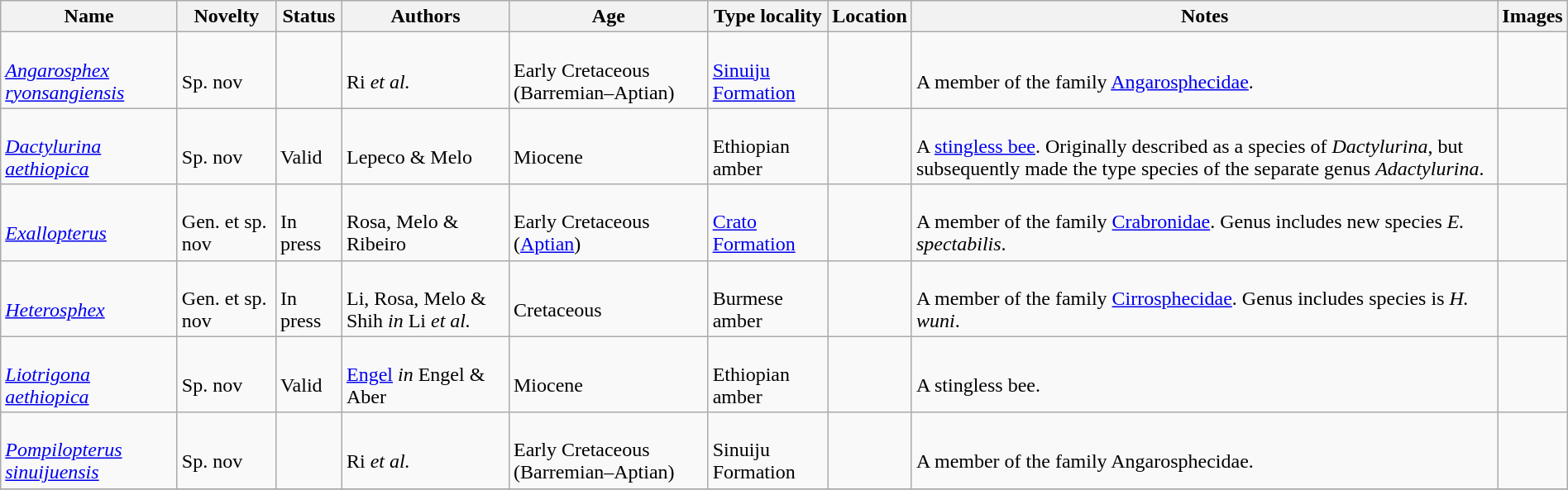<table class="wikitable sortable" align="center" width="100%">
<tr>
<th>Name</th>
<th>Novelty</th>
<th>Status</th>
<th>Authors</th>
<th>Age</th>
<th>Type locality</th>
<th>Location</th>
<th>Notes</th>
<th>Images</th>
</tr>
<tr>
<td><br><em><a href='#'>Angarosphex ryonsangiensis</a></em></td>
<td><br>Sp. nov</td>
<td></td>
<td><br>Ri <em>et al.</em></td>
<td><br>Early Cretaceous (Barremian–Aptian)</td>
<td><br><a href='#'>Sinuiju Formation</a></td>
<td><br></td>
<td><br>A member of the family <a href='#'>Angarosphecidae</a>.</td>
<td></td>
</tr>
<tr>
<td><br><em><a href='#'>Dactylurina aethiopica</a></em></td>
<td><br>Sp. nov</td>
<td><br>Valid</td>
<td><br>Lepeco & Melo</td>
<td><br>Miocene</td>
<td><br>Ethiopian amber</td>
<td><br></td>
<td><br>A <a href='#'>stingless bee</a>. Originally described as a species of <em>Dactylurina</em>, but subsequently made the type species of the separate genus <em>Adactylurina</em>.</td>
<td></td>
</tr>
<tr>
<td><br><em><a href='#'>Exallopterus</a></em></td>
<td><br>Gen. et sp. nov</td>
<td><br>In press</td>
<td><br>Rosa, Melo & Ribeiro</td>
<td><br>Early Cretaceous (<a href='#'>Aptian</a>)</td>
<td><br><a href='#'>Crato Formation</a></td>
<td><br></td>
<td><br>A member of the family <a href='#'>Crabronidae</a>. Genus includes new species <em>E. spectabilis</em>.</td>
<td></td>
</tr>
<tr>
<td><br><em><a href='#'>Heterosphex</a></em></td>
<td><br>Gen. et sp. nov</td>
<td><br>In press</td>
<td><br>Li, Rosa, Melo & Shih <em>in</em> Li <em>et al.</em></td>
<td><br>Cretaceous</td>
<td><br>Burmese amber</td>
<td><br></td>
<td><br>A member of the family <a href='#'>Cirrosphecidae</a>. Genus includes species is <em>H. wuni</em>.</td>
<td></td>
</tr>
<tr>
<td><br><em><a href='#'>Liotrigona aethiopica</a></em></td>
<td><br>Sp. nov</td>
<td><br>Valid</td>
<td><br><a href='#'>Engel</a> <em>in</em> Engel & Aber</td>
<td><br>Miocene</td>
<td><br>Ethiopian amber</td>
<td><br></td>
<td><br>A stingless bee.</td>
<td></td>
</tr>
<tr>
<td><br><em><a href='#'>Pompilopterus sinuijuensis</a></em></td>
<td><br>Sp. nov</td>
<td></td>
<td><br>Ri <em>et al.</em></td>
<td><br>Early Cretaceous (Barremian–Aptian)</td>
<td><br>Sinuiju Formation</td>
<td><br></td>
<td><br>A member of the family Angarosphecidae.</td>
<td></td>
</tr>
<tr>
</tr>
</table>
